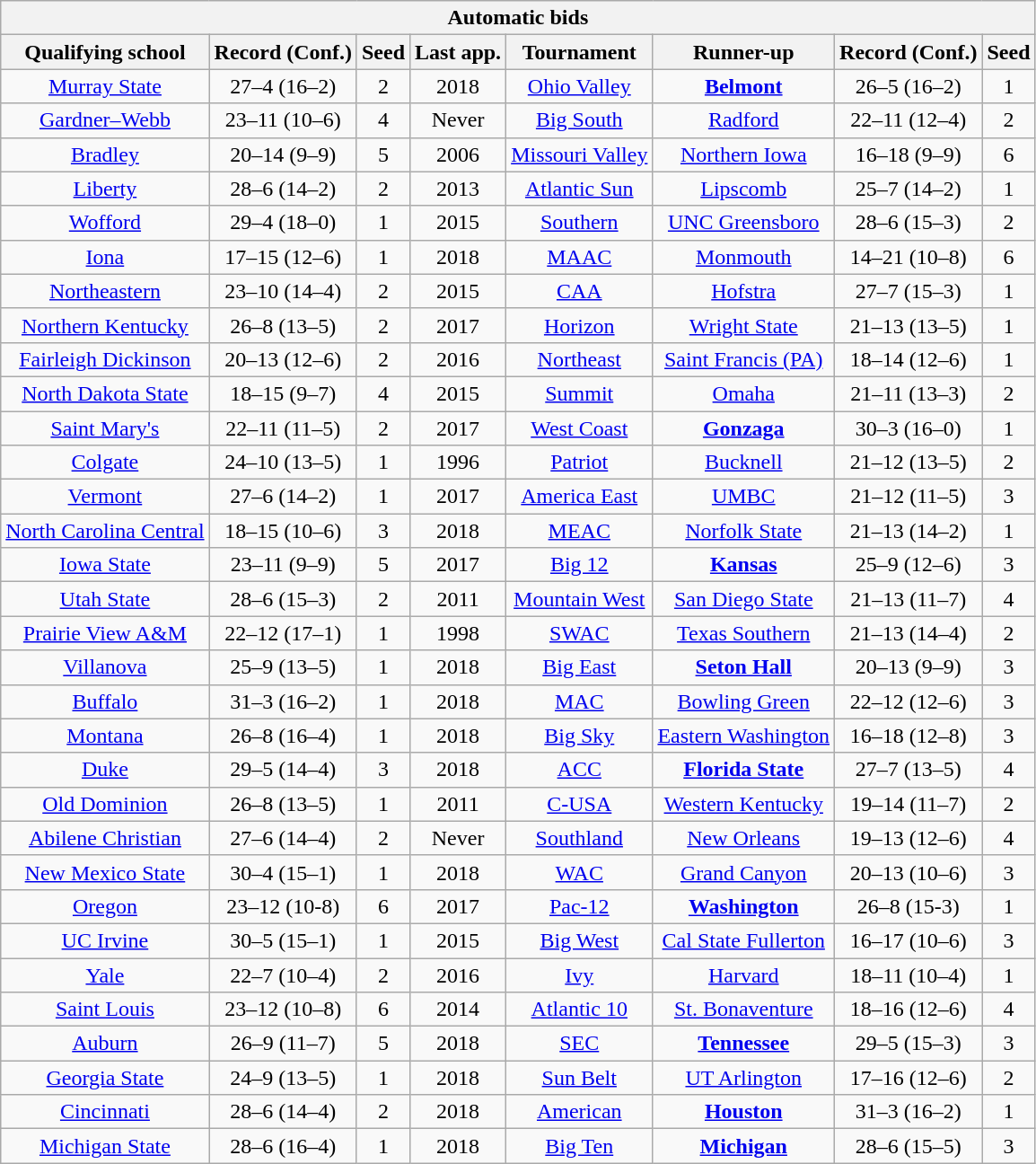<table class="wikitable" style="text-align:center;">
<tr>
<th colspan=8>Automatic bids</th>
</tr>
<tr>
<th>Qualifying school</th>
<th>Record (Conf.)</th>
<th>Seed</th>
<th>Last app.</th>
<th>Tournament</th>
<th>Runner-up</th>
<th>Record (Conf.)</th>
<th>Seed</th>
</tr>
<tr>
<td><a href='#'>Murray State</a></td>
<td>27–4 (16–2)</td>
<td>2</td>
<td>2018</td>
<td><a href='#'>Ohio Valley</a></td>
<td><a href='#'><strong>Belmont</strong></a></td>
<td>26–5 (16–2)</td>
<td>1</td>
</tr>
<tr>
<td><a href='#'>Gardner–Webb</a></td>
<td>23–11 (10–6)</td>
<td>4</td>
<td>Never</td>
<td><a href='#'>Big South</a></td>
<td><a href='#'>Radford</a></td>
<td>22–11 (12–4)</td>
<td>2</td>
</tr>
<tr>
<td><a href='#'>Bradley</a></td>
<td>20–14 (9–9)</td>
<td>5</td>
<td>2006</td>
<td><a href='#'>Missouri Valley</a></td>
<td><a href='#'>Northern Iowa</a></td>
<td>16–18 (9–9)</td>
<td>6</td>
</tr>
<tr>
<td><a href='#'>Liberty</a></td>
<td>28–6 (14–2)</td>
<td>2</td>
<td>2013</td>
<td><a href='#'>Atlantic Sun</a></td>
<td><a href='#'>Lipscomb</a></td>
<td>25–7 (14–2)</td>
<td>1</td>
</tr>
<tr>
<td><a href='#'>Wofford</a></td>
<td>29–4 (18–0)</td>
<td>1</td>
<td>2015</td>
<td><a href='#'>Southern</a></td>
<td><a href='#'>UNC Greensboro</a></td>
<td>28–6 (15–3)</td>
<td>2</td>
</tr>
<tr>
<td><a href='#'>Iona</a></td>
<td>17–15 (12–6)</td>
<td>1</td>
<td>2018</td>
<td><a href='#'>MAAC</a></td>
<td><a href='#'>Monmouth</a></td>
<td>14–21 (10–8)</td>
<td>6</td>
</tr>
<tr>
<td><a href='#'>Northeastern</a></td>
<td>23–10 (14–4)</td>
<td>2</td>
<td>2015</td>
<td><a href='#'>CAA</a></td>
<td><a href='#'>Hofstra</a></td>
<td>27–7 (15–3)</td>
<td>1</td>
</tr>
<tr>
<td><a href='#'>Northern Kentucky</a></td>
<td>26–8 (13–5)</td>
<td>2</td>
<td>2017</td>
<td><a href='#'>Horizon</a></td>
<td><a href='#'>Wright State</a></td>
<td>21–13 (13–5)</td>
<td>1</td>
</tr>
<tr>
<td><a href='#'>Fairleigh Dickinson</a></td>
<td>20–13 (12–6)</td>
<td>2</td>
<td>2016</td>
<td><a href='#'>Northeast</a></td>
<td><a href='#'>Saint Francis (PA)</a></td>
<td>18–14 (12–6)</td>
<td>1</td>
</tr>
<tr>
<td><a href='#'>North Dakota State</a></td>
<td>18–15 (9–7)</td>
<td>4</td>
<td>2015</td>
<td><a href='#'>Summit</a></td>
<td><a href='#'>Omaha</a></td>
<td>21–11 (13–3)</td>
<td>2</td>
</tr>
<tr>
<td><a href='#'>Saint Mary's</a></td>
<td>22–11 (11–5)</td>
<td>2</td>
<td>2017</td>
<td><a href='#'>West Coast</a></td>
<td><a href='#'><strong>Gonzaga</strong></a></td>
<td>30–3 (16–0)</td>
<td>1</td>
</tr>
<tr>
<td><a href='#'>Colgate</a></td>
<td>24–10 (13–5)</td>
<td>1</td>
<td>1996</td>
<td><a href='#'>Patriot</a></td>
<td><a href='#'>Bucknell</a></td>
<td>21–12 (13–5)</td>
<td>2</td>
</tr>
<tr>
<td><a href='#'>Vermont</a></td>
<td>27–6 (14–2)</td>
<td>1</td>
<td>2017</td>
<td><a href='#'>America East</a></td>
<td><a href='#'>UMBC</a></td>
<td>21–12 (11–5)</td>
<td>3</td>
</tr>
<tr>
<td><a href='#'>North Carolina Central</a></td>
<td>18–15 (10–6)</td>
<td>3</td>
<td>2018</td>
<td><a href='#'>MEAC</a></td>
<td><a href='#'>Norfolk State</a></td>
<td>21–13 (14–2)</td>
<td>1</td>
</tr>
<tr>
<td><a href='#'>Iowa State</a></td>
<td>23–11 (9–9)</td>
<td>5</td>
<td>2017</td>
<td><a href='#'>Big 12</a></td>
<td><a href='#'><strong>Kansas</strong></a></td>
<td>25–9 (12–6)</td>
<td>3</td>
</tr>
<tr>
<td><a href='#'>Utah State</a></td>
<td>28–6 (15–3)</td>
<td>2</td>
<td>2011</td>
<td><a href='#'>Mountain West</a></td>
<td><a href='#'>San Diego State</a></td>
<td>21–13 (11–7)</td>
<td>4</td>
</tr>
<tr>
<td><a href='#'>Prairie View A&M</a></td>
<td>22–12 (17–1)</td>
<td>1</td>
<td>1998</td>
<td><a href='#'>SWAC</a></td>
<td><a href='#'>Texas Southern</a></td>
<td>21–13 (14–4)</td>
<td>2</td>
</tr>
<tr>
<td><a href='#'>Villanova</a></td>
<td>25–9 (13–5)</td>
<td>1</td>
<td>2018</td>
<td><a href='#'>Big East</a></td>
<td><a href='#'><strong>Seton Hall</strong></a></td>
<td>20–13 (9–9)</td>
<td>3</td>
</tr>
<tr>
<td><a href='#'>Buffalo</a></td>
<td>31–3 (16–2)</td>
<td>1</td>
<td>2018</td>
<td><a href='#'>MAC</a></td>
<td><a href='#'>Bowling Green</a></td>
<td>22–12 (12–6)</td>
<td>3</td>
</tr>
<tr>
<td><a href='#'>Montana</a></td>
<td>26–8 (16–4)</td>
<td>1</td>
<td>2018</td>
<td><a href='#'>Big Sky</a></td>
<td><a href='#'>Eastern Washington</a></td>
<td>16–18 (12–8)</td>
<td>3</td>
</tr>
<tr>
<td><a href='#'>Duke</a></td>
<td>29–5 (14–4)</td>
<td>3</td>
<td>2018</td>
<td><a href='#'>ACC</a></td>
<td><a href='#'><strong>Florida State</strong></a></td>
<td>27–7 (13–5)</td>
<td>4</td>
</tr>
<tr>
<td><a href='#'>Old Dominion</a></td>
<td>26–8 (13–5)</td>
<td>1</td>
<td>2011</td>
<td><a href='#'>C-USA</a></td>
<td><a href='#'>Western Kentucky</a></td>
<td>19–14  (11–7)</td>
<td>2</td>
</tr>
<tr>
<td><a href='#'>Abilene Christian</a></td>
<td>27–6 (14–4)</td>
<td>2</td>
<td>Never</td>
<td><a href='#'>Southland</a></td>
<td><a href='#'>New Orleans</a></td>
<td>19–13 (12–6)</td>
<td>4</td>
</tr>
<tr>
<td><a href='#'>New Mexico State</a></td>
<td>30–4 (15–1)</td>
<td>1</td>
<td>2018</td>
<td><a href='#'>WAC</a></td>
<td><a href='#'>Grand Canyon</a></td>
<td>20–13 (10–6)</td>
<td>3</td>
</tr>
<tr>
<td><a href='#'>Oregon</a></td>
<td>23–12 (10-8)</td>
<td>6</td>
<td>2017</td>
<td><a href='#'>Pac-12</a></td>
<td><a href='#'><strong>Washington</strong></a></td>
<td>26–8 (15-3)</td>
<td>1</td>
</tr>
<tr>
<td><a href='#'>UC Irvine</a></td>
<td>30–5 (15–1)</td>
<td>1</td>
<td>2015</td>
<td><a href='#'>Big West</a></td>
<td><a href='#'>Cal State Fullerton</a></td>
<td>16–17 (10–6)</td>
<td>3</td>
</tr>
<tr>
<td><a href='#'>Yale</a></td>
<td>22–7 (10–4)</td>
<td>2</td>
<td>2016</td>
<td><a href='#'>Ivy</a></td>
<td><a href='#'>Harvard</a></td>
<td>18–11 (10–4)</td>
<td>1</td>
</tr>
<tr>
<td><a href='#'>Saint Louis</a></td>
<td>23–12 (10–8)</td>
<td>6</td>
<td>2014</td>
<td><a href='#'>Atlantic 10</a></td>
<td><a href='#'>St. Bonaventure</a></td>
<td>18–16 (12–6)</td>
<td>4</td>
</tr>
<tr>
<td><a href='#'>Auburn</a></td>
<td>26–9 (11–7)</td>
<td>5</td>
<td>2018</td>
<td><a href='#'>SEC</a></td>
<td><a href='#'><strong>Tennessee</strong></a></td>
<td>29–5 (15–3)</td>
<td>3</td>
</tr>
<tr>
<td><a href='#'>Georgia State</a></td>
<td>24–9 (13–5)</td>
<td>1</td>
<td>2018</td>
<td><a href='#'>Sun Belt</a></td>
<td><a href='#'>UT Arlington</a></td>
<td>17–16 (12–6)</td>
<td>2</td>
</tr>
<tr>
<td><a href='#'>Cincinnati</a></td>
<td>28–6 (14–4)</td>
<td>2</td>
<td>2018</td>
<td><a href='#'>American</a></td>
<td><a href='#'><strong>Houston</strong></a></td>
<td>31–3 (16–2)</td>
<td>1</td>
</tr>
<tr>
<td><a href='#'>Michigan State</a></td>
<td>28–6 (16–4)</td>
<td>1</td>
<td>2018</td>
<td><a href='#'>Big Ten</a></td>
<td><a href='#'><strong>Michigan</strong></a></td>
<td>28–6 (15–5)</td>
<td>3</td>
</tr>
</table>
